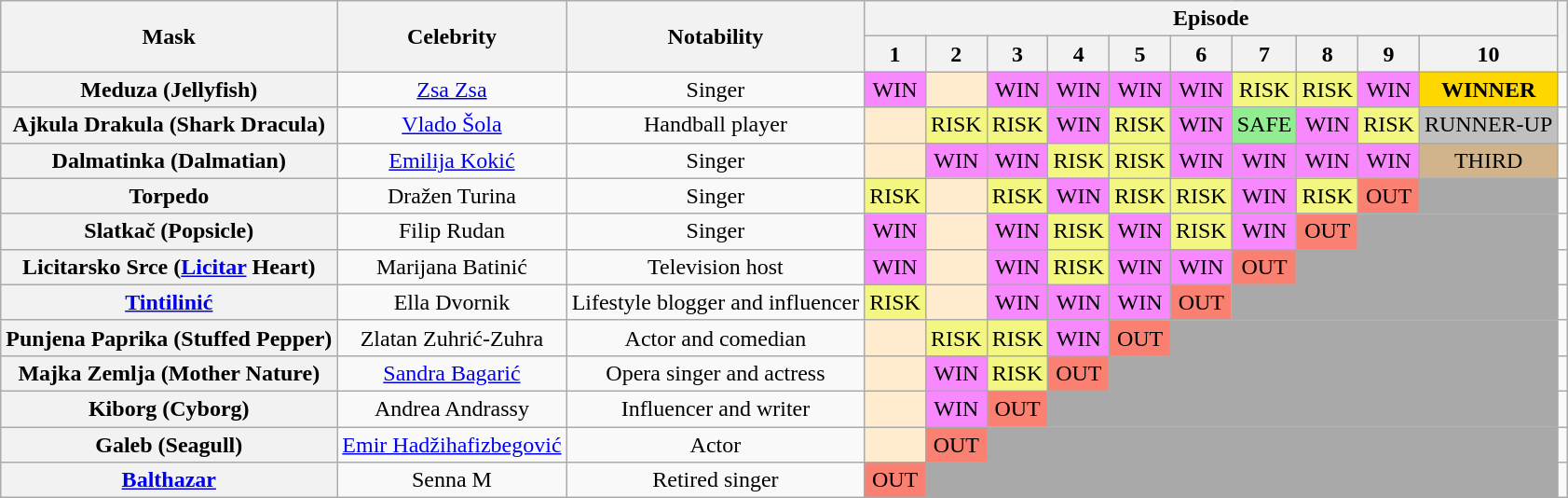<table class="wikitable" style="text-align: center;">
<tr>
<th rowspan="2">Mask</th>
<th rowspan="2">Celebrity</th>
<th rowspan="2">Notability</th>
<th colspan="10">Episode</th>
<th rowspan="2"></th>
</tr>
<tr>
<th>1</th>
<th>2</th>
<th>3</th>
<th>4</th>
<th>5</th>
<th>6</th>
<th>7</th>
<th>8</th>
<th>9</th>
<th>10</th>
</tr>
<tr>
<th>Meduza (Jellyfish)</th>
<td><a href='#'>Zsa Zsa</a></td>
<td>Singer</td>
<td bgcolor=#F888FD>WIN</td>
<td bgcolor=#FFEBCD></td>
<td bgcolor=#F888FD>WIN</td>
<td bgcolor=#F888FD>WIN</td>
<td bgcolor=#F888FD>WIN</td>
<td bgcolor=#F888FD>WIN</td>
<td bgcolor=#F3F781>RISK</td>
<td bgcolor=#F3F781>RISK</td>
<td bgcolor=#F888FD>WIN</td>
<td bgcolor=gold><strong>WINNER</strong></td>
<td></td>
</tr>
<tr>
<th>Ajkula Drakula (Shark Dracula)</th>
<td><a href='#'>Vlado Šola</a></td>
<td>Handball player</td>
<td bgcolor=#FFEBCD></td>
<td bgcolor=#F3F781>RISK</td>
<td bgcolor=#F3F781>RISK</td>
<td bgcolor=#F888FD>WIN</td>
<td bgcolor=#F3F781>RISK</td>
<td bgcolor=#F888FD>WIN</td>
<td bgcolor=lightgreen>SAFE</td>
<td bgcolor=#F888FD>WIN</td>
<td bgcolor=#F3F781>RISK</td>
<td bgcolor=silver>RUNNER-UP</td>
<td></td>
</tr>
<tr>
<th>Dalmatinka (Dalmatian)</th>
<td><a href='#'>Emilija Kokić</a></td>
<td>Singer</td>
<td bgcolor=#FFEBCD></td>
<td bgcolor=#F888FD>WIN</td>
<td bgcolor=#F888FD>WIN</td>
<td bgcolor=#F3F781>RISK</td>
<td bgcolor=#F3F781>RISK</td>
<td bgcolor=#F888FD>WIN</td>
<td bgcolor=#F888FD>WIN</td>
<td bgcolor=#F888FD>WIN</td>
<td bgcolor=#F888FD>WIN</td>
<td bgcolor=tan>THIRD</td>
<td></td>
</tr>
<tr>
<th>Torpedo</th>
<td>Dražen Turina</td>
<td>Singer</td>
<td bgcolor=#F3F781>RISK</td>
<td bgcolor=#FFEBCD></td>
<td bgcolor=#F3F781>RISK</td>
<td bgcolor=#F888FD>WIN</td>
<td bgcolor=#F3F781>RISK</td>
<td bgcolor=#F3F781>RISK</td>
<td bgcolor=#F888FD>WIN</td>
<td bgcolor=#F3F781>RISK</td>
<td bgcolor=salmon>OUT</td>
<td bgcolor="darkgrey"></td>
<td></td>
</tr>
<tr>
<th>Slatkač (Popsicle)</th>
<td>Filip Rudan</td>
<td>Singer</td>
<td bgcolor=#F888FD>WIN</td>
<td bgcolor=#FFEBCD></td>
<td bgcolor=#F888FD>WIN</td>
<td bgcolor=#F3F781>RISK</td>
<td bgcolor=#F888FD>WIN</td>
<td bgcolor=#F3F781>RISK</td>
<td bgcolor=#F888FD>WIN</td>
<td bgcolor=salmon>OUT</td>
<td colspan="2" bgcolor="darkgrey"></td>
<td></td>
</tr>
<tr>
<th>Licitarsko Srce (<a href='#'>Licitar</a> Heart)</th>
<td>Marijana Batinić</td>
<td>Television host</td>
<td bgcolor=#F888FD>WIN</td>
<td bgcolor=#FFEBCD></td>
<td bgcolor=#F888FD>WIN</td>
<td bgcolor=#F3F781>RISK</td>
<td bgcolor=#F888FD>WIN</td>
<td bgcolor=#F888FD>WIN</td>
<td bgcolor=salmon>OUT</td>
<td colspan="3" bgcolor="darkgrey"></td>
<td></td>
</tr>
<tr>
<th><a href='#'>Tintilinić</a></th>
<td>Ella Dvornik</td>
<td>Lifestyle blogger and influencer</td>
<td bgcolor=#F3F781>RISK</td>
<td bgcolor=#FFEBCD></td>
<td bgcolor=#F888FD>WIN</td>
<td bgcolor=#F888FD>WIN</td>
<td bgcolor=#F888FD>WIN</td>
<td bgcolor=salmon>OUT</td>
<td colspan="4" bgcolor="darkgrey"></td>
<td></td>
</tr>
<tr>
<th>Punjena Paprika (Stuffed Pepper)</th>
<td>Zlatan Zuhrić-Zuhra</td>
<td>Actor and comedian</td>
<td bgcolor=#FFEBCD></td>
<td bgcolor=#F3F781>RISK</td>
<td bgcolor=#F3F781>RISK</td>
<td bgcolor=#F888FD>WIN</td>
<td bgcolor=salmon>OUT</td>
<td colspan="5" bgcolor="darkgrey"></td>
<td></td>
</tr>
<tr>
<th>Majka Zemlja (Mother Nature)</th>
<td><a href='#'>Sandra Bagarić</a></td>
<td>Opera singer and actress</td>
<td bgcolor=#FFEBCD></td>
<td bgcolor=#F888FD>WIN</td>
<td bgcolor=#F3F781>RISK</td>
<td bgcolor=salmon>OUT</td>
<td colspan="6" bgcolor="darkgrey"></td>
<td></td>
</tr>
<tr>
<th>Kiborg (Cyborg)</th>
<td>Andrea Andrassy</td>
<td>Influencer and writer</td>
<td bgcolor=#FFEBCD></td>
<td bgcolor=#F888FD>WIN</td>
<td bgcolor=salmon>OUT</td>
<td colspan="7" bgcolor="darkgrey"></td>
<td></td>
</tr>
<tr>
<th>Galeb (Seagull)</th>
<td><a href='#'>Emir Hadžihafizbegović</a></td>
<td>Actor</td>
<td bgcolor=#FFEBCD></td>
<td bgcolor=salmon>OUT</td>
<td colspan="8" bgcolor="darkgrey"></td>
<td></td>
</tr>
<tr>
<th><a href='#'>Balthazar</a></th>
<td>Senna M</td>
<td>Retired singer</td>
<td bgcolor=salmon>OUT</td>
<td colspan="9" bgcolor="darkgrey"></td>
<td></td>
</tr>
</table>
